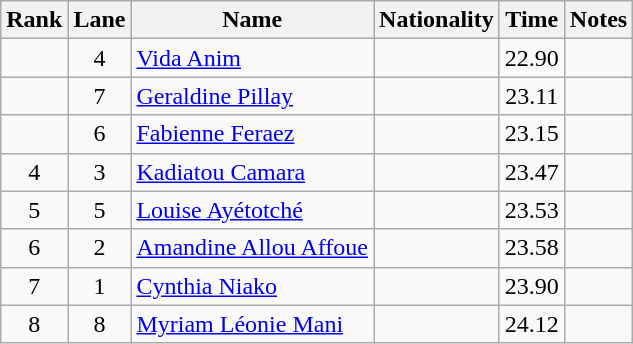<table class="wikitable sortable" style="text-align:center">
<tr>
<th>Rank</th>
<th>Lane</th>
<th>Name</th>
<th>Nationality</th>
<th>Time</th>
<th>Notes</th>
</tr>
<tr>
<td></td>
<td>4</td>
<td align=left><a href='#'>Vida Anim</a></td>
<td align=left></td>
<td>22.90</td>
<td></td>
</tr>
<tr>
<td></td>
<td>7</td>
<td align=left><a href='#'>Geraldine Pillay</a></td>
<td align=left></td>
<td>23.11</td>
<td></td>
</tr>
<tr>
<td></td>
<td>6</td>
<td align=left><a href='#'>Fabienne Feraez</a></td>
<td align=left></td>
<td>23.15</td>
<td></td>
</tr>
<tr>
<td>4</td>
<td>3</td>
<td align=left><a href='#'>Kadiatou Camara</a></td>
<td align=left></td>
<td>23.47</td>
<td></td>
</tr>
<tr>
<td>5</td>
<td>5</td>
<td align=left><a href='#'>Louise Ayétotché</a></td>
<td align=left></td>
<td>23.53</td>
<td></td>
</tr>
<tr>
<td>6</td>
<td>2</td>
<td align=left><a href='#'>Amandine Allou Affoue</a></td>
<td align=left></td>
<td>23.58</td>
<td></td>
</tr>
<tr>
<td>7</td>
<td>1</td>
<td align=left><a href='#'>Cynthia Niako</a></td>
<td align=left></td>
<td>23.90</td>
<td></td>
</tr>
<tr>
<td>8</td>
<td>8</td>
<td align=left><a href='#'>Myriam Léonie Mani</a></td>
<td align=left></td>
<td>24.12</td>
<td></td>
</tr>
</table>
